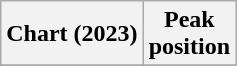<table class="wikitable plainrowheaders" style="text-align:center;">
<tr>
<th scope="col">Chart (2023)</th>
<th scope="col">Peak<br>position</th>
</tr>
<tr>
</tr>
</table>
